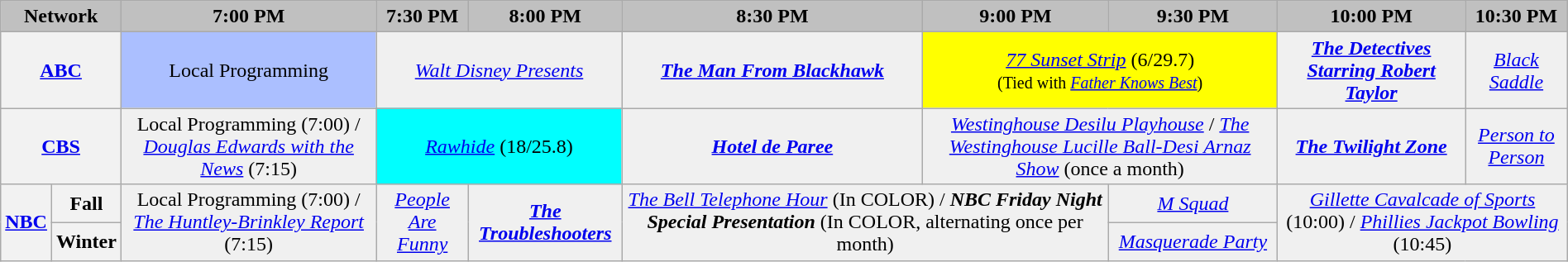<table class="wikitable" style="width:100%;margin-right:0;text-align:center">
<tr>
<th colspan="2" style="background-color:#C0C0C0;text-align:center">Network</th>
<th style="background-color:#C0C0C0;text-align:center">7:00 PM</th>
<th style="background-color:#C0C0C0;text-align:center">7:30 PM</th>
<th style="background-color:#C0C0C0;text-align:center">8:00 PM</th>
<th style="background-color:#C0C0C0;text-align:center">8:30 PM</th>
<th style="background-color:#C0C0C0;text-align:center">9:00 PM</th>
<th style="background-color:#C0C0C0;text-align:center">9:30 PM</th>
<th style="background-color:#C0C0C0;text-align:center">10:00 PM</th>
<th style="background-color:#C0C0C0;text-align:center">10:30 PM</th>
</tr>
<tr>
<th colspan="2"><a href='#'>ABC</a></th>
<td bgcolor="#ABBFFF">Local Programming</td>
<td bgcolor="#F0F0F0" colspan="2"><em><a href='#'>Walt Disney Presents</a></em></td>
<td bgcolor="#F0F0F0"><strong><em><a href='#'>The Man From Blackhawk</a></em></strong></td>
<td bgcolor="#FFFF00" colspan="2"><em><a href='#'>77 Sunset Strip</a></em> (6/29.7)<br><small>(Tied with <em><a href='#'>Father Knows Best</a></em>)</small></td>
<td bgcolor="#F0F0F0"><strong><em><a href='#'>The Detectives Starring Robert Taylor</a></em></strong></td>
<td bgcolor="#F0F0F0"><em><a href='#'>Black Saddle</a></em></td>
</tr>
<tr>
<th colspan="2"><a href='#'>CBS</a></th>
<td bgcolor="#F0F0F0">Local Programming (7:00) / <em><a href='#'>Douglas Edwards with the News</a></em> (7:15)</td>
<td bgcolor="#00FFFF" colspan="2"><em><a href='#'>Rawhide</a></em> (18/25.8)</td>
<td bgcolor="#F0F0F0"><strong><em><a href='#'>Hotel de Paree</a></em></strong></td>
<td bgcolor="#F0F0F0" colspan="2"><em><a href='#'>Westinghouse Desilu Playhouse</a></em> / <em><a href='#'>The Westinghouse Lucille Ball-Desi Arnaz Show</a></em> (once a month)</td>
<td bgcolor="#F0F0F0"><strong><em><a href='#'>The Twilight Zone</a></em></strong></td>
<td bgcolor="#F0F0F0"><em><a href='#'>Person to Person</a></em></td>
</tr>
<tr>
<th rowspan="2"><a href='#'>NBC</a></th>
<th>Fall</th>
<td bgcolor="#F0F0F0"  rowspan="2">Local Programming (7:00) / <em><a href='#'>The Huntley-Brinkley Report</a></em> (7:15)</td>
<td bgcolor="#F0F0F0"  rowspan="2"><em><a href='#'>People Are Funny</a></em></td>
<td bgcolor="#F0F0F0"  rowspan="2"><strong><em><a href='#'>The Troubleshooters</a></em></strong></td>
<td bgcolor="#F0F0F0" colspan="2"  rowspan="2"><em><a href='#'>The Bell Telephone Hour</a></em> (In <span>C</span><span>O</span><span>L</span><span>O</span><span>R</span>) / <strong><em>NBC Friday Night Special Presentation</em></strong> (In <span>C</span><span>O</span><span>L</span><span>O</span><span>R</span>, alternating once per month)</td>
<td bgcolor="#F0F0F0"><em><a href='#'>M Squad</a></em></td>
<td bgcolor="#F0F0F0" colspan="2"  rowspan="2"><em><a href='#'>Gillette Cavalcade of Sports</a></em> (10:00) / <em><a href='#'>Phillies Jackpot Bowling</a></em> (10:45)</td>
</tr>
<tr>
<th>Winter</th>
<td bgcolor="#F0F0F0"><em><a href='#'>Masquerade Party</a></em></td>
</tr>
</table>
